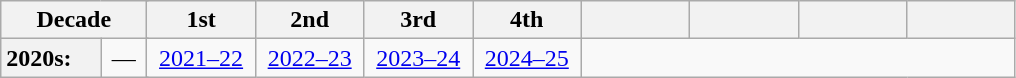<table class="wikitable" style="text-align: center;">
<tr>
<th colspan=3 style="width: 90px;">Decade</th>
<th style="width: 65px;">1st</th>
<th style="width: 65px;">2nd</th>
<th style="width: 65px;">3rd</th>
<th style="width: 65px;">4th</th>
<th style="width: 65px;"></th>
<th style="width: 65px;"></th>
<th style="width: 65px;"></th>
<th style="width: 65px;"></th>
</tr>
<tr>
<th style="text-align: left;"><strong>2020s:</strong></th>
<td colspan=2>—</td>
<td><a href='#'>2021–22</a></td>
<td><a href='#'>2022–23</a></td>
<td><a href='#'>2023–24</a></td>
<td><a href='#'>2024–25</a></td>
</tr>
</table>
